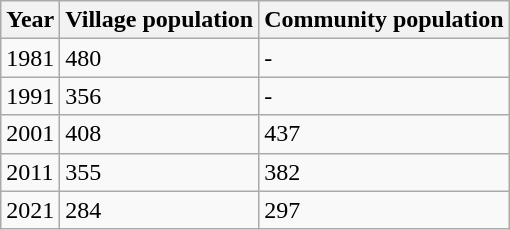<table class=wikitable>
<tr>
<th>Year</th>
<th>Village population</th>
<th>Community population</th>
</tr>
<tr>
<td>1981</td>
<td>480</td>
<td>-</td>
</tr>
<tr>
<td>1991</td>
<td>356</td>
<td>-</td>
</tr>
<tr>
<td>2001</td>
<td>408</td>
<td>437</td>
</tr>
<tr>
<td>2011</td>
<td>355</td>
<td>382</td>
</tr>
<tr>
<td>2021</td>
<td>284</td>
<td>297</td>
</tr>
</table>
